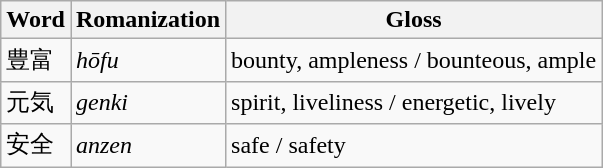<table class="wikitable">
<tr>
<th>Word<br></th>
<th>Romanization<br></th>
<th>Gloss<br></th>
</tr>
<tr>
<td>豊富</td>
<td><em>hōfu</em></td>
<td>bounty, ampleness / bounteous, ample</td>
</tr>
<tr>
<td>元気</td>
<td><em>genki</em></td>
<td>spirit, liveliness / energetic, lively</td>
</tr>
<tr>
<td>安全</td>
<td><em>anzen</em></td>
<td>safe / safety</td>
</tr>
</table>
